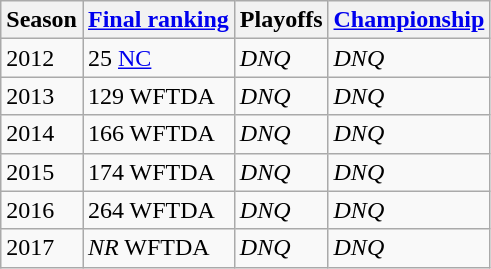<table class="wikitable sortable">
<tr>
<th>Season</th>
<th><a href='#'>Final ranking</a></th>
<th>Playoffs</th>
<th><a href='#'>Championship</a></th>
</tr>
<tr>
<td>2012</td>
<td>25 <a href='#'>NC</a></td>
<td><em>DNQ</em></td>
<td><em>DNQ</em></td>
</tr>
<tr>
<td>2013</td>
<td>129 WFTDA</td>
<td><em>DNQ</em></td>
<td><em>DNQ</em></td>
</tr>
<tr>
<td>2014</td>
<td>166 WFTDA</td>
<td><em>DNQ</em></td>
<td><em>DNQ</em></td>
</tr>
<tr>
<td>2015</td>
<td>174 WFTDA</td>
<td><em>DNQ</em></td>
<td><em>DNQ</em></td>
</tr>
<tr>
<td>2016</td>
<td>264 WFTDA</td>
<td><em>DNQ</em></td>
<td><em>DNQ</em></td>
</tr>
<tr>
<td>2017</td>
<td><em>NR</em> WFTDA</td>
<td><em>DNQ</em></td>
<td><em>DNQ</em></td>
</tr>
</table>
